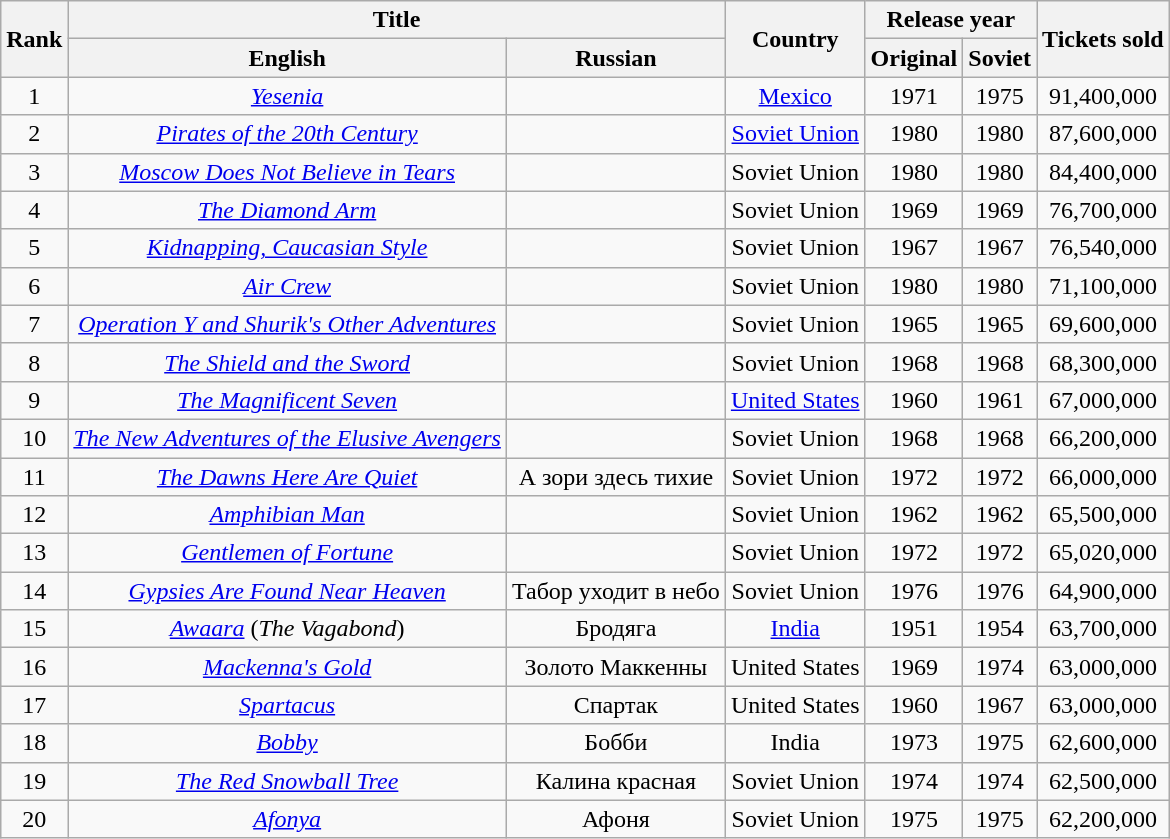<table class="wikitable sortable" style="text-align:center">
<tr>
<th rowspan="2">Rank</th>
<th colspan="2">Title</th>
<th rowspan="2">Country</th>
<th colspan="2">Release year</th>
<th rowspan="2">Tickets sold</th>
</tr>
<tr>
<th>English</th>
<th>Russian</th>
<th>Original</th>
<th>Soviet</th>
</tr>
<tr>
<td>1</td>
<td><em><a href='#'>Yesenia</a></em></td>
<td></td>
<td><a href='#'>Mexico</a></td>
<td>1971</td>
<td style="text-align:center;">1975</td>
<td>91,400,000</td>
</tr>
<tr>
<td>2</td>
<td><em><a href='#'>Pirates of the 20th Century</a></em></td>
<td></td>
<td><a href='#'>Soviet Union</a></td>
<td>1980</td>
<td style="text-align:center;">1980</td>
<td>87,600,000</td>
</tr>
<tr>
<td>3</td>
<td><em><a href='#'>Moscow Does Not Believe in Tears</a></em></td>
<td></td>
<td>Soviet Union</td>
<td>1980</td>
<td style="text-align:center;">1980</td>
<td>84,400,000</td>
</tr>
<tr>
<td>4</td>
<td><em><a href='#'>The Diamond Arm</a></em></td>
<td></td>
<td>Soviet Union</td>
<td>1969</td>
<td style="text-align:center;">1969</td>
<td>76,700,000</td>
</tr>
<tr>
<td>5</td>
<td><em><a href='#'>Kidnapping, Caucasian Style</a></em></td>
<td></td>
<td>Soviet Union</td>
<td>1967</td>
<td style="text-align:center;">1967</td>
<td>76,540,000</td>
</tr>
<tr>
<td>6</td>
<td><em><a href='#'>Air Crew</a></em></td>
<td></td>
<td>Soviet Union</td>
<td>1980</td>
<td style="text-align:center;">1980</td>
<td>71,100,000</td>
</tr>
<tr>
<td>7</td>
<td><em><a href='#'>Operation Y and Shurik's Other Adventures</a></em></td>
<td></td>
<td>Soviet Union</td>
<td>1965</td>
<td style="text-align:center;">1965</td>
<td>69,600,000</td>
</tr>
<tr>
<td>8</td>
<td><em><a href='#'>The Shield and the Sword</a></em></td>
<td></td>
<td>Soviet Union</td>
<td>1968</td>
<td style="text-align:center;">1968</td>
<td>68,300,000</td>
</tr>
<tr>
<td>9</td>
<td><em><a href='#'>The Magnificent Seven</a></em></td>
<td></td>
<td><a href='#'>United States</a></td>
<td>1960</td>
<td style="text-align:center;">1961</td>
<td>67,000,000</td>
</tr>
<tr>
<td>10</td>
<td><em><a href='#'>The New Adventures of the Elusive Avengers</a></em></td>
<td></td>
<td>Soviet Union</td>
<td>1968</td>
<td>1968</td>
<td>66,200,000</td>
</tr>
<tr>
<td>11</td>
<td><em><a href='#'>The Dawns Here Are Quiet</a></em></td>
<td>А зори здесь тихие</td>
<td>Soviet Union</td>
<td>1972</td>
<td>1972</td>
<td>66,000,000</td>
</tr>
<tr>
<td>12</td>
<td><em><a href='#'>Amphibian Man</a></em></td>
<td></td>
<td>Soviet Union</td>
<td>1962</td>
<td>1962</td>
<td>65,500,000</td>
</tr>
<tr>
<td>13</td>
<td><em><a href='#'>Gentlemen of Fortune</a></em></td>
<td></td>
<td>Soviet Union</td>
<td>1972</td>
<td>1972</td>
<td>65,020,000</td>
</tr>
<tr>
<td>14</td>
<td><em><a href='#'>Gypsies Are Found Near Heaven</a></em></td>
<td>Табор уходит в небо</td>
<td>Soviet Union</td>
<td>1976</td>
<td>1976</td>
<td>64,900,000</td>
</tr>
<tr>
<td>15</td>
<td><em><a href='#'>Awaara</a></em> (<em>The Vagabond</em>)</td>
<td>Бродяга</td>
<td><a href='#'>India</a></td>
<td>1951</td>
<td>1954</td>
<td>63,700,000</td>
</tr>
<tr>
<td>16</td>
<td><em><a href='#'>Mackenna's Gold</a></em></td>
<td>Золото Маккенны</td>
<td>United States</td>
<td>1969</td>
<td>1974</td>
<td>63,000,000</td>
</tr>
<tr>
<td>17</td>
<td><em><a href='#'>Spartacus</a></em></td>
<td>Спартак</td>
<td>United States</td>
<td>1960</td>
<td>1967</td>
<td>63,000,000</td>
</tr>
<tr>
<td>18</td>
<td><em><a href='#'>Bobby</a></em></td>
<td>Бобби</td>
<td>India</td>
<td>1973</td>
<td>1975</td>
<td>62,600,000</td>
</tr>
<tr>
<td>19</td>
<td><em><a href='#'>The Red Snowball Tree</a></em></td>
<td>Калина красная</td>
<td>Soviet Union</td>
<td>1974</td>
<td>1974</td>
<td>62,500,000</td>
</tr>
<tr>
<td>20</td>
<td><em><a href='#'>Afonya</a></em></td>
<td>Афоня</td>
<td>Soviet Union</td>
<td>1975</td>
<td>1975</td>
<td>62,200,000</td>
</tr>
</table>
